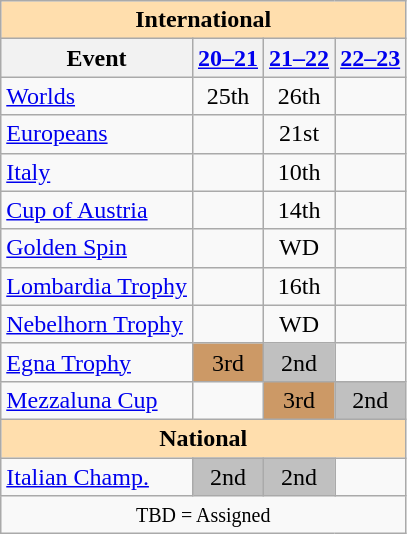<table class="wikitable" style="text-align:center">
<tr>
<th colspan=4 style="background-color: #ffdead; " colspan=4 align=center><strong>International</strong></th>
</tr>
<tr>
<th>Event</th>
<th><a href='#'>20–21</a></th>
<th><a href='#'>21–22</a></th>
<th><a href='#'>22–23</a></th>
</tr>
<tr>
<td align=left><a href='#'>Worlds</a></td>
<td>25th</td>
<td>26th</td>
<td></td>
</tr>
<tr>
<td align=left><a href='#'>Europeans</a></td>
<td></td>
<td>21st</td>
<td></td>
</tr>
<tr>
<td align=left> <a href='#'>Italy</a></td>
<td></td>
<td>10th</td>
<td></td>
</tr>
<tr>
<td align=left> <a href='#'>Cup of Austria</a></td>
<td></td>
<td>14th</td>
<td></td>
</tr>
<tr>
<td align=left> <a href='#'>Golden Spin</a></td>
<td></td>
<td>WD</td>
<td></td>
</tr>
<tr>
<td align=left> <a href='#'>Lombardia Trophy</a></td>
<td></td>
<td>16th</td>
<td></td>
</tr>
<tr>
<td align=left> <a href='#'>Nebelhorn Trophy</a></td>
<td></td>
<td>WD</td>
<td></td>
</tr>
<tr>
<td align=left><a href='#'>Egna Trophy</a></td>
<td bgcolor=cc9966>3rd</td>
<td bgcolor=silver>2nd</td>
<td></td>
</tr>
<tr>
<td align=left><a href='#'>Mezzaluna Cup</a></td>
<td></td>
<td bgcolor=cc9966>3rd</td>
<td bgcolor=silver>2nd</td>
</tr>
<tr>
<th style="background-color: #ffdead; " colspan=4 align=center><strong>National</strong></th>
</tr>
<tr>
<td align=left><a href='#'>Italian Champ.</a></td>
<td bgcolor=silver>2nd</td>
<td bgcolor=silver>2nd</td>
<td></td>
</tr>
<tr>
<td colspan=4><small>TBD = Assigned</small></td>
</tr>
</table>
